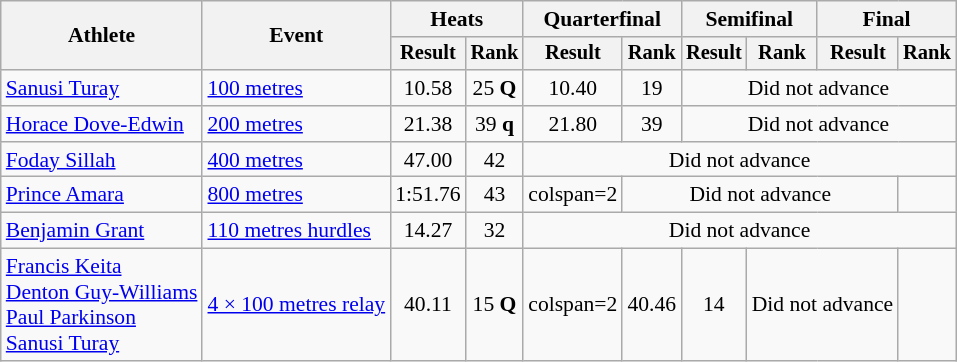<table class="wikitable" style="font-size:90%">
<tr>
<th rowspan="2">Athlete</th>
<th rowspan="2">Event</th>
<th colspan="2">Heats</th>
<th colspan="2">Quarterfinal</th>
<th colspan="2">Semifinal</th>
<th colspan="2">Final</th>
</tr>
<tr style="font-size:95%">
<th>Result</th>
<th>Rank</th>
<th>Result</th>
<th>Rank</th>
<th>Result</th>
<th>Rank</th>
<th>Result</th>
<th>Rank</th>
</tr>
<tr align=center>
<td align=left><a href='#'>Sanusi Turay</a></td>
<td align=left><a href='#'>100 metres</a></td>
<td>10.58</td>
<td>25 <strong>Q</strong></td>
<td>10.40</td>
<td>19</td>
<td colspan=4>Did not advance</td>
</tr>
<tr align=center>
<td align=left><a href='#'>Horace Dove-Edwin</a></td>
<td align=left><a href='#'>200 metres</a></td>
<td>21.38</td>
<td>39 <strong>q</strong></td>
<td>21.80</td>
<td>39</td>
<td colspan=4>Did not advance</td>
</tr>
<tr align=center>
<td align=left><a href='#'>Foday Sillah</a></td>
<td align=left><a href='#'>400 metres</a></td>
<td>47.00</td>
<td>42</td>
<td colspan=6>Did not advance</td>
</tr>
<tr align=center>
<td align=left><a href='#'>Prince Amara</a></td>
<td align=left><a href='#'>800 metres</a></td>
<td>1:51.76</td>
<td>43</td>
<td>colspan=2</td>
<td colspan=4>Did not advance</td>
</tr>
<tr align=center>
<td align=left><a href='#'>Benjamin Grant</a></td>
<td align=left><a href='#'>110 metres hurdles</a></td>
<td>14.27</td>
<td>32</td>
<td colspan=6>Did not advance</td>
</tr>
<tr align=center>
<td align=left><a href='#'>Francis Keita</a><br><a href='#'>Denton Guy-Williams</a><br><a href='#'>Paul Parkinson</a><br><a href='#'>Sanusi Turay</a></td>
<td align=left><a href='#'>4 × 100 metres relay</a></td>
<td>40.11</td>
<td>15 <strong>Q</strong></td>
<td>colspan=2</td>
<td>40.46</td>
<td>14</td>
<td colspan=2>Did not advance</td>
</tr>
</table>
